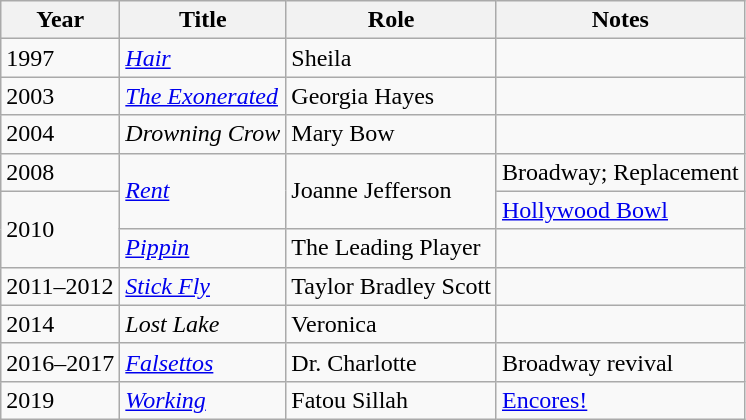<table class="wikitable sortable">
<tr>
<th>Year</th>
<th>Title</th>
<th>Role</th>
<th class="unsortable">Notes</th>
</tr>
<tr>
<td>1997</td>
<td><a href='#'><em>Hair</em></a></td>
<td>Sheila</td>
<td></td>
</tr>
<tr>
<td>2003</td>
<td><a href='#'><em>The Exonerated</em></a></td>
<td>Georgia Hayes</td>
<td></td>
</tr>
<tr>
<td>2004</td>
<td><em>Drowning Crow</em></td>
<td>Mary Bow</td>
<td></td>
</tr>
<tr>
<td>2008</td>
<td rowspan=2><em><a href='#'>Rent</a></em></td>
<td rowspan=2>Joanne Jefferson</td>
<td>Broadway; Replacement</td>
</tr>
<tr>
<td rowspan=2>2010</td>
<td><a href='#'>Hollywood Bowl</a></td>
</tr>
<tr>
<td><a href='#'><em>Pippin</em></a></td>
<td>The Leading Player</td>
<td></td>
</tr>
<tr>
<td>2011–2012</td>
<td><em><a href='#'>Stick Fly</a></em></td>
<td>Taylor Bradley Scott</td>
<td></td>
</tr>
<tr>
<td>2014</td>
<td><em>Lost Lake</em></td>
<td>Veronica</td>
<td></td>
</tr>
<tr>
<td>2016–2017</td>
<td><em><a href='#'>Falsettos</a></em></td>
<td>Dr. Charlotte</td>
<td>Broadway revival</td>
</tr>
<tr>
<td>2019</td>
<td><a href='#'><em>Working</em></a></td>
<td>Fatou Sillah</td>
<td><a href='#'>Encores!</a></td>
</tr>
</table>
